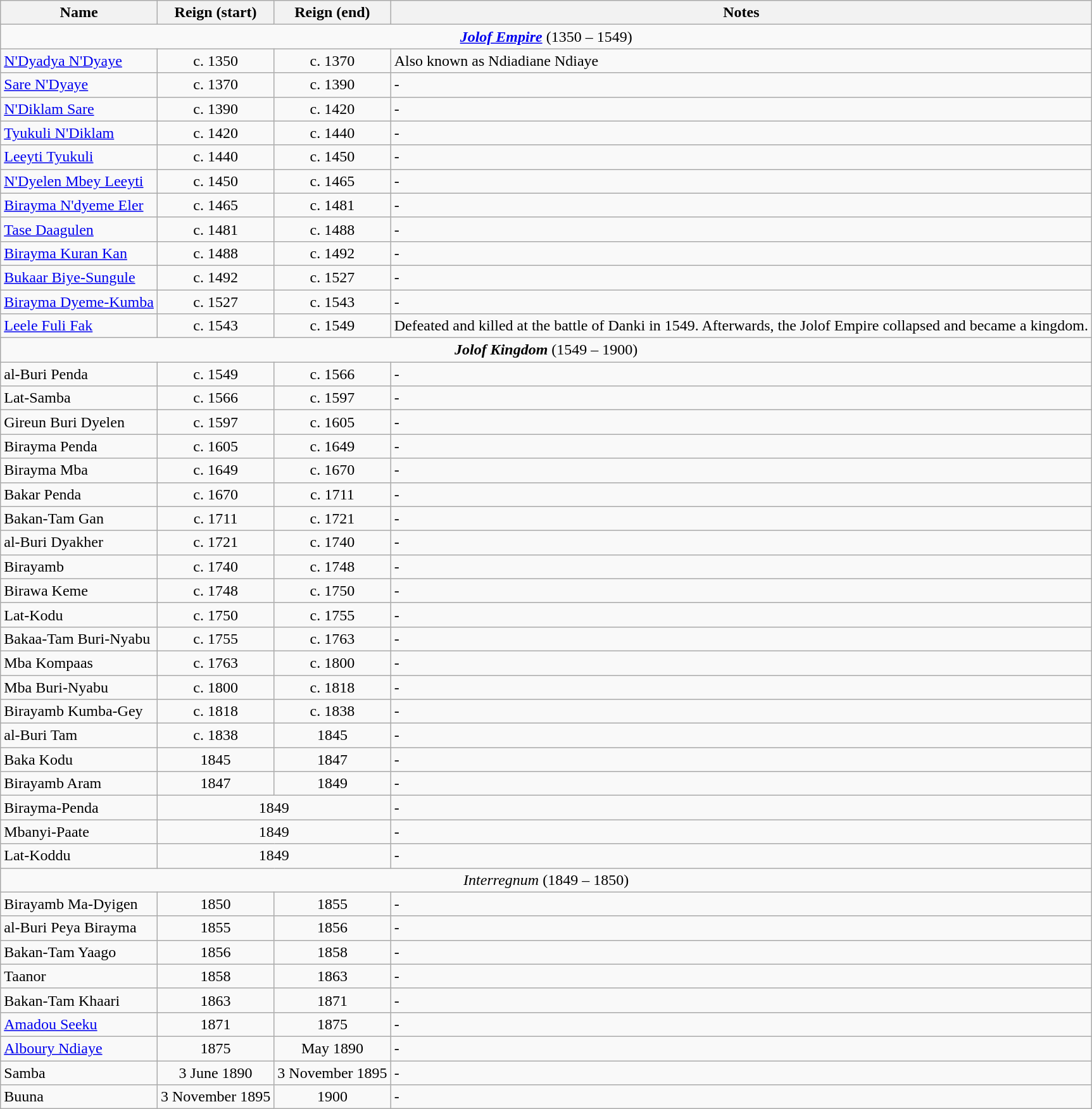<table class="wikitable">
<tr>
<th>Name</th>
<th>Reign (start)</th>
<th>Reign (end)</th>
<th>Notes</th>
</tr>
<tr>
<td colspan=4 align=center><strong><em><a href='#'>Jolof Empire</a></em></strong> (1350 – 1549)</td>
</tr>
<tr>
<td><a href='#'>N'Dyadya N'Dyaye</a></td>
<td align=center>c. 1350</td>
<td align=center>c. 1370</td>
<td>Also known as Ndiadiane Ndiaye</td>
</tr>
<tr>
<td><a href='#'>Sare N'Dyaye</a></td>
<td align=center>c. 1370</td>
<td align=center>c. 1390</td>
<td>-</td>
</tr>
<tr>
<td><a href='#'>N'Diklam Sare</a></td>
<td align=center>c. 1390</td>
<td align=center>c. 1420</td>
<td>-</td>
</tr>
<tr>
<td><a href='#'>Tyukuli N'Diklam</a></td>
<td align=center>c. 1420</td>
<td align=center>c. 1440</td>
<td>-</td>
</tr>
<tr>
<td><a href='#'>Leeyti Tyukuli</a></td>
<td align=center>c. 1440</td>
<td align=center>c. 1450</td>
<td>-</td>
</tr>
<tr>
<td><a href='#'>N'Dyelen Mbey Leeyti</a></td>
<td align=center>c. 1450</td>
<td align=center>c. 1465</td>
<td>-</td>
</tr>
<tr>
<td><a href='#'>Birayma N'dyeme Eler</a></td>
<td align=center>c. 1465</td>
<td align=center>c. 1481</td>
<td>-</td>
</tr>
<tr>
<td><a href='#'>Tase Daagulen</a></td>
<td align=center>c. 1481</td>
<td align=center>c. 1488</td>
<td>-</td>
</tr>
<tr>
<td><a href='#'>Birayma Kuran Kan</a></td>
<td align=center>c. 1488</td>
<td align=center>c. 1492</td>
<td>-</td>
</tr>
<tr>
<td><a href='#'>Bukaar Biye-Sungule</a></td>
<td align=center>c. 1492</td>
<td align=center>c. 1527</td>
<td>-</td>
</tr>
<tr>
<td><a href='#'>Birayma Dyeme-Kumba</a></td>
<td align=center>c. 1527</td>
<td align=center>c. 1543</td>
<td>-</td>
</tr>
<tr>
<td><a href='#'>Leele Fuli Fak</a></td>
<td align=center>c. 1543</td>
<td align=center>c. 1549</td>
<td>Defeated and killed at the battle of Danki in 1549. Afterwards, the Jolof Empire collapsed and became a kingdom.</td>
</tr>
<tr>
<td colspan=4 align=center><strong><em>Jolof Kingdom</em></strong> (1549 – 1900)</td>
</tr>
<tr>
<td>al-Buri Penda</td>
<td align=center>c. 1549</td>
<td align=center>c. 1566</td>
<td>-</td>
</tr>
<tr>
<td>Lat-Samba</td>
<td align=center>c. 1566</td>
<td align=center>c. 1597</td>
<td>-</td>
</tr>
<tr>
<td>Gireun Buri Dyelen</td>
<td align=center>c. 1597</td>
<td align=center>c. 1605</td>
<td>-</td>
</tr>
<tr>
<td>Birayma Penda</td>
<td align=center>c. 1605</td>
<td align=center>c. 1649</td>
<td>-</td>
</tr>
<tr>
<td>Birayma Mba</td>
<td align=center>c. 1649</td>
<td align=center>c. 1670</td>
<td>-</td>
</tr>
<tr>
<td>Bakar Penda</td>
<td align=center>c. 1670</td>
<td align=center>c. 1711</td>
<td>-</td>
</tr>
<tr>
<td>Bakan-Tam Gan</td>
<td align=center>c. 1711</td>
<td align=center>c. 1721</td>
<td>-</td>
</tr>
<tr>
<td>al-Buri Dyakher</td>
<td align=center>c. 1721</td>
<td align=center>c. 1740</td>
<td>-</td>
</tr>
<tr>
<td>Birayamb</td>
<td align=center>c. 1740</td>
<td align=center>c. 1748</td>
<td>-</td>
</tr>
<tr>
<td>Birawa Keme</td>
<td align=center>c. 1748</td>
<td align=center>c. 1750</td>
<td>-</td>
</tr>
<tr>
<td>Lat-Kodu</td>
<td align=center>c. 1750</td>
<td align=center>c. 1755</td>
<td>-</td>
</tr>
<tr>
<td>Bakaa-Tam Buri-Nyabu</td>
<td align=center>c. 1755</td>
<td align=center>c. 1763</td>
<td>-</td>
</tr>
<tr>
<td>Mba Kompaas</td>
<td align=center>c. 1763</td>
<td align=center>c. 1800</td>
<td>-</td>
</tr>
<tr>
<td>Mba Buri-Nyabu</td>
<td align=center>c. 1800</td>
<td align=center>c. 1818</td>
<td>-</td>
</tr>
<tr>
<td>Birayamb Kumba-Gey</td>
<td align=center>c. 1818</td>
<td align=center>c. 1838</td>
<td>-</td>
</tr>
<tr>
<td>al-Buri Tam</td>
<td align=center>c. 1838</td>
<td align=center>1845</td>
<td>-</td>
</tr>
<tr>
<td>Baka Kodu</td>
<td align=center>1845</td>
<td align=center>1847</td>
<td>-</td>
</tr>
<tr>
<td>Birayamb Aram</td>
<td align=center>1847</td>
<td align=center>1849</td>
<td>-</td>
</tr>
<tr>
<td>Birayma-Penda</td>
<td colspan=2 align=center>1849</td>
<td>-</td>
</tr>
<tr>
<td>Mbanyi-Paate</td>
<td colspan=2 align=center>1849</td>
<td>-</td>
</tr>
<tr>
<td>Lat-Koddu</td>
<td colspan=2 align=center>1849</td>
<td>-</td>
</tr>
<tr>
<td colspan=4 align=center><em>Interregnum</em> (1849 – 1850)</td>
</tr>
<tr>
<td>Birayamb Ma-Dyigen</td>
<td align=center>1850</td>
<td align=center>1855</td>
<td>-</td>
</tr>
<tr>
<td>al-Buri Peya Birayma</td>
<td align=center>1855</td>
<td align=center>1856</td>
<td>-</td>
</tr>
<tr>
<td>Bakan-Tam Yaago</td>
<td align=center>1856</td>
<td align=center>1858</td>
<td>-</td>
</tr>
<tr>
<td>Taanor</td>
<td align=center>1858</td>
<td align=center>1863</td>
<td>-</td>
</tr>
<tr>
<td>Bakan-Tam Khaari</td>
<td align=center>1863</td>
<td align=center>1871</td>
<td>-</td>
</tr>
<tr>
<td><a href='#'>Amadou Seeku</a></td>
<td align=center>1871</td>
<td align=center>1875</td>
<td>-</td>
</tr>
<tr>
<td><a href='#'>Alboury Ndiaye</a></td>
<td align=center>1875</td>
<td align=center>May 1890</td>
<td>-</td>
</tr>
<tr>
<td>Samba</td>
<td align=center>3 June 1890</td>
<td align=center>3 November 1895</td>
<td>-</td>
</tr>
<tr>
<td>Buuna</td>
<td align=center>3 November 1895</td>
<td align=center>1900</td>
<td>-</td>
</tr>
</table>
